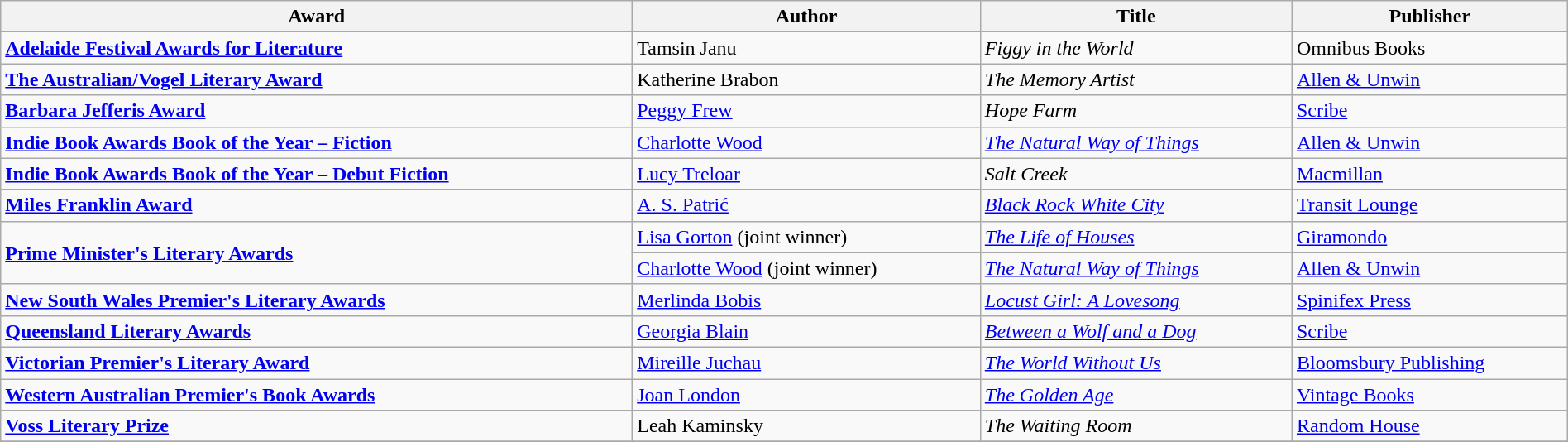<table class="wikitable" width=100%>
<tr>
<th>Award</th>
<th>Author</th>
<th>Title</th>
<th>Publisher</th>
</tr>
<tr>
<td><strong><a href='#'>Adelaide Festival Awards for Literature</a></strong></td>
<td>Tamsin Janu</td>
<td><em>Figgy in the World</em></td>
<td>Omnibus Books</td>
</tr>
<tr>
<td><strong><a href='#'>The Australian/Vogel Literary Award</a></strong></td>
<td>Katherine Brabon</td>
<td><em>The Memory Artist</em></td>
<td><a href='#'>Allen & Unwin</a></td>
</tr>
<tr>
<td><strong><a href='#'>Barbara Jefferis Award</a></strong></td>
<td><a href='#'>Peggy Frew</a></td>
<td><em>Hope Farm</em></td>
<td><a href='#'>Scribe</a></td>
</tr>
<tr>
<td><strong><a href='#'>Indie Book Awards Book of the Year – Fiction</a></strong></td>
<td><a href='#'>Charlotte Wood</a></td>
<td><em><a href='#'>The Natural Way of Things</a></em></td>
<td><a href='#'>Allen & Unwin</a></td>
</tr>
<tr>
<td><strong><a href='#'>Indie Book Awards Book of the Year – Debut Fiction</a></strong></td>
<td><a href='#'>Lucy Treloar</a></td>
<td><em>Salt Creek</em></td>
<td><a href='#'>Macmillan</a></td>
</tr>
<tr>
<td><strong><a href='#'>Miles Franklin Award</a></strong></td>
<td><a href='#'>A. S. Patrić</a></td>
<td><em><a href='#'>Black Rock White City</a></em></td>
<td><a href='#'>Transit Lounge</a></td>
</tr>
<tr>
<td rowspan=2><strong><a href='#'>Prime Minister's Literary Awards</a></strong></td>
<td><a href='#'>Lisa Gorton</a> (joint winner)</td>
<td><em><a href='#'>The Life of Houses</a></em></td>
<td><a href='#'>Giramondo</a></td>
</tr>
<tr>
<td><a href='#'>Charlotte Wood</a> (joint winner)</td>
<td><em><a href='#'>The Natural Way of Things</a></em></td>
<td><a href='#'>Allen & Unwin</a></td>
</tr>
<tr>
<td><strong><a href='#'>New South Wales Premier's Literary Awards</a></strong></td>
<td><a href='#'>Merlinda Bobis</a></td>
<td><em><a href='#'>Locust Girl: A Lovesong</a></em></td>
<td><a href='#'>Spinifex Press</a></td>
</tr>
<tr>
<td><strong><a href='#'>Queensland Literary Awards</a></strong></td>
<td><a href='#'>Georgia Blain</a></td>
<td><em><a href='#'>Between a Wolf and a Dog</a></em></td>
<td><a href='#'>Scribe</a></td>
</tr>
<tr>
<td><strong><a href='#'>Victorian Premier's Literary Award</a></strong></td>
<td><a href='#'>Mireille Juchau</a></td>
<td><em><a href='#'>The World Without Us</a></em></td>
<td><a href='#'>Bloomsbury Publishing</a></td>
</tr>
<tr>
<td><strong><a href='#'>Western Australian Premier's Book Awards</a></strong></td>
<td><a href='#'>Joan London</a></td>
<td><em><a href='#'>The Golden Age</a></em></td>
<td><a href='#'>Vintage Books</a></td>
</tr>
<tr>
<td><strong><a href='#'>Voss Literary Prize</a></strong></td>
<td>Leah Kaminsky</td>
<td><em>The Waiting Room</em></td>
<td><a href='#'>Random House</a></td>
</tr>
<tr>
</tr>
</table>
